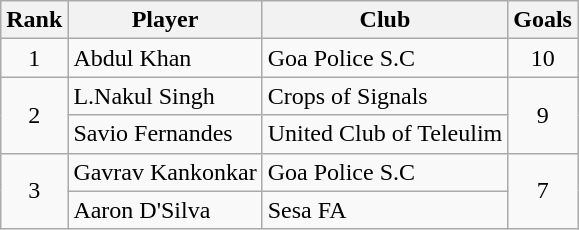<table class="wikitable" style="text-align:center">
<tr>
<th>Rank</th>
<th>Player</th>
<th>Club</th>
<th>Goals</th>
</tr>
<tr>
<td>1</td>
<td align="left"> Abdul Khan</td>
<td align="left">Goa Police S.C</td>
<td align="center">10</td>
</tr>
<tr>
<td rowspan="2">2</td>
<td align="left"> L.Nakul Singh</td>
<td align="left">Crops of Signals</td>
<td align="center" rowspan="2">9</td>
</tr>
<tr>
<td align="left"> Savio Fernandes</td>
<td align="left">United Club of Teleulim</td>
</tr>
<tr>
<td rowspan="2">3</td>
<td align="left"> Gavrav Kankonkar</td>
<td align="left">Goa Police S.C</td>
<td align="centre" rowspan="2">7</td>
</tr>
<tr>
<td align="left"> Aaron D'Silva</td>
<td align="left">Sesa FA</td>
</tr>
</table>
